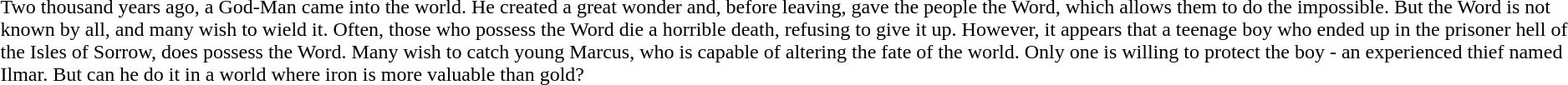<table>
<tr>
<td width="15%"><br><table>
<tr>
<td width="35%"><br></td>
<td width="50%"><br></td>
</tr>
</table>
Two thousand years ago, a God-Man came into the world. He created a great wonder and, before leaving, gave the people the Word, which allows them to do the impossible. But the Word is not known by all, and many wish to wield it. Often, those who possess the Word die a horrible death, refusing to give it up. However, it appears that a teenage boy who ended up in the prisoner hell of the Isles of Sorrow, does possess the Word. Many wish to catch young Marcus, who is capable of altering the fate of the world. Only one is willing to protect the boy - an experienced thief named Ilmar. But can he do it in a world where iron is more valuable than gold?</td>
</tr>
</table>
